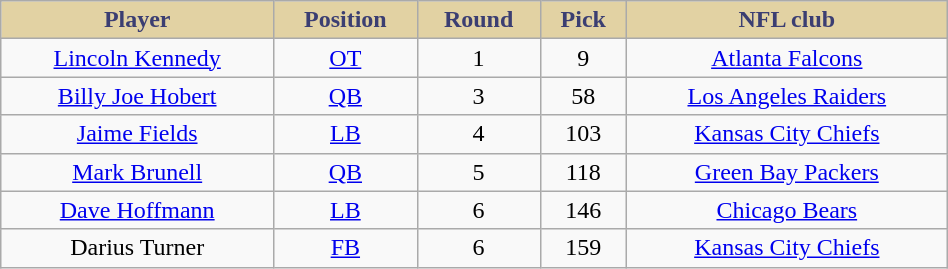<table class="wikitable" style="width:50%;">
<tr style="text-align:center; background:#e2d2a3; color:#3b3e72;">
<td><strong>Player</strong></td>
<td><strong>Position</strong></td>
<td><strong>Round</strong></td>
<td><strong>Pick</strong></td>
<td><strong>NFL club</strong></td>
</tr>
<tr style="text-align:center;" bgcolor="">
<td><a href='#'>Lincoln Kennedy</a></td>
<td><a href='#'>OT</a></td>
<td>1</td>
<td>9</td>
<td><a href='#'>Atlanta Falcons</a></td>
</tr>
<tr style="text-align:center;" bgcolor="">
<td><a href='#'>Billy Joe Hobert</a></td>
<td><a href='#'>QB</a></td>
<td>3</td>
<td>58</td>
<td><a href='#'>Los Angeles Raiders</a></td>
</tr>
<tr style="text-align:center;" bgcolor="">
<td><a href='#'>Jaime Fields</a></td>
<td><a href='#'>LB</a></td>
<td>4</td>
<td>103</td>
<td><a href='#'>Kansas City Chiefs</a></td>
</tr>
<tr style="text-align:center;" bgcolor="">
<td><a href='#'>Mark Brunell</a></td>
<td><a href='#'>QB</a></td>
<td>5</td>
<td>118</td>
<td><a href='#'>Green Bay Packers</a></td>
</tr>
<tr style="text-align:center;" bgcolor="">
<td><a href='#'>Dave Hoffmann</a></td>
<td><a href='#'>LB</a></td>
<td>6</td>
<td>146</td>
<td><a href='#'>Chicago Bears</a></td>
</tr>
<tr style="text-align:center;" bgcolor="">
<td>Darius Turner</td>
<td><a href='#'>FB</a></td>
<td>6</td>
<td>159</td>
<td><a href='#'>Kansas City Chiefs</a></td>
</tr>
</table>
